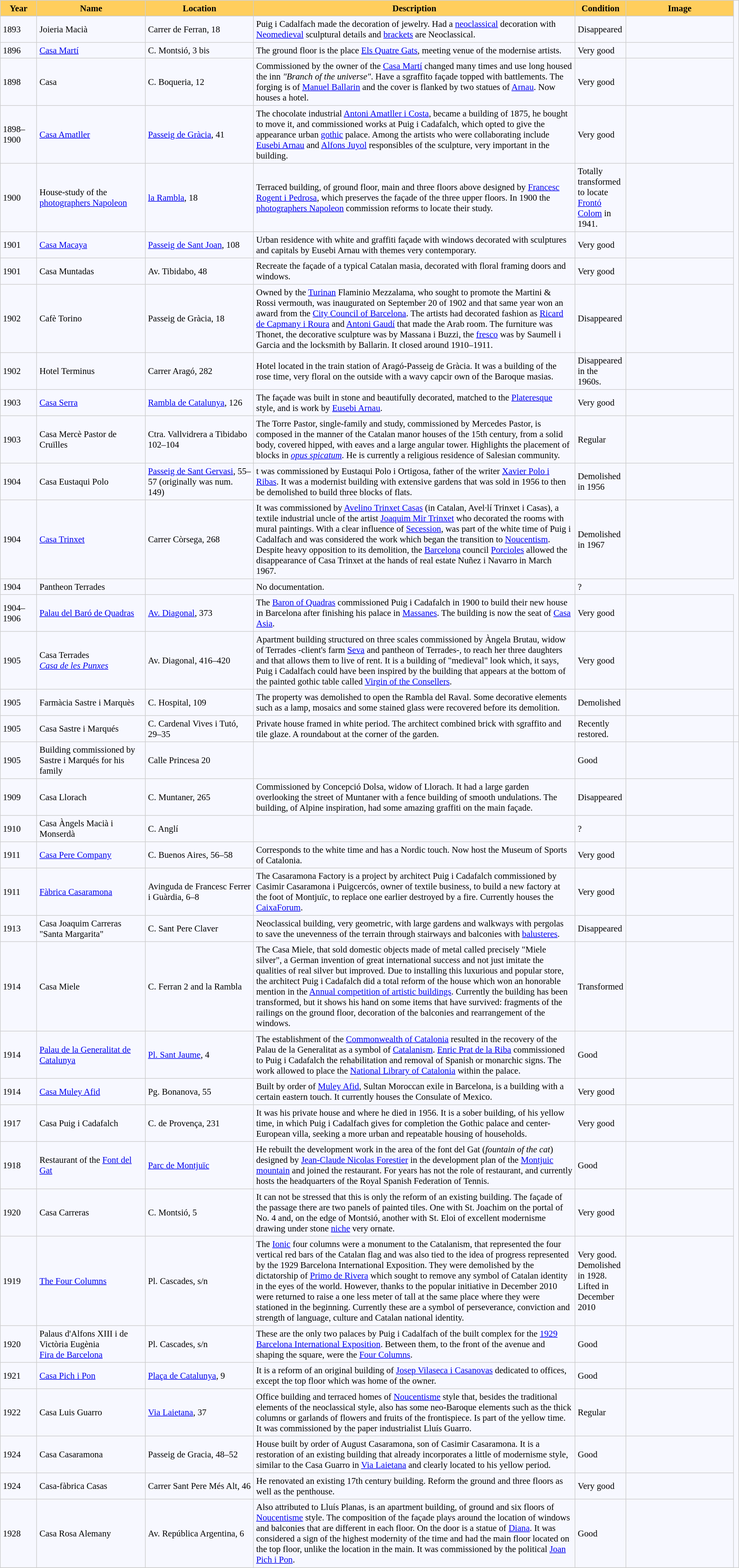<table bgcolor="#f7f8ff" cellpadding="4" cellspacing="0" border="1" style="font-size: 95%; border: #cccccc solid 1px; border-collapse: collapse;">
<tr>
<th width="5%" style="background:#ffce5d;">Year</th>
<th width="15%" style="background:#ffce5d;">Name</th>
<th width="15%" style="background:#ffce5d;">Location</th>
<th width="45%" style="background:#ffce5d;">Description</th>
<th width="5%" style="background:#ffce5d;">Condition</th>
<th width="15%" style="background:#ffce5d;">Image</th>
</tr>
<tr ---->
</tr>
<tr>
<td>1893</td>
<td>Joieria Macià</td>
<td>Carrer de Ferran, 18</td>
<td>Puig i Cadalfach made the decoration of jewelry. Had a <a href='#'>neoclassical</a> decoration with <a href='#'>Neomedieval</a> sculptural details and <a href='#'>brackets</a> are Neoclassical.</td>
<td>Disappeared</td>
<td></td>
</tr>
<tr>
<td>1896</td>
<td><a href='#'>Casa Martí</a></td>
<td>C. Montsió, 3 bis <br> <small></small></td>
<td>The ground floor is the place <a href='#'>Els Quatre Gats</a>, meeting venue of the modernise artists.</td>
<td>Very good</td>
<td></td>
</tr>
<tr>
<td>1898</td>
<td>Casa</td>
<td>C. Boqueria, 12 <br> <small></small></td>
<td>Commissioned by the owner of the <a href='#'>Casa Martí</a> changed many times and use long housed the inn <em>"Branch of the universe"</em>. Have a sgraffito façade topped with battlements. The forging is of <a href='#'>Manuel Ballarin</a> and the cover is flanked by two statues of <a href='#'>Arnau</a>. Now houses a hotel.</td>
<td>Very good</td>
<td></td>
</tr>
<tr>
<td>1898–1900</td>
<td><a href='#'>Casa Amatller</a></td>
<td><a href='#'>Passeig de Gràcia</a>, 41 <br> <small></small></td>
<td>The chocolate industrial <a href='#'>Antoni Amatller i Costa</a>, became a building of 1875, he bought to move it, and commissioned works at Puig i Cadafalch, which opted to give the appearance urban <a href='#'>gothic</a> palace. Among the artists who were collaborating include <a href='#'>Eusebi Arnau</a> and <a href='#'>Alfons Juyol</a> responsibles of the sculpture, very important in the building.</td>
<td>Very good</td>
<td></td>
</tr>
<tr>
<td>1900</td>
<td>House-study of the <a href='#'>photographers Napoleon</a></td>
<td><a href='#'>la Rambla</a>, 18 <br> <small></small></td>
<td>Terraced building, of ground floor, main and three floors above designed by <a href='#'>Francesc Rogent i Pedrosa</a>, which preserves the façade of the three upper floors. In 1900 the <a href='#'>photographers Napoleon</a> commission reforms to locate their study.</td>
<td>Totally transformed to locate <a href='#'>Frontó Colom</a> in 1941.</td>
<td></td>
</tr>
<tr>
<td>1901</td>
<td><a href='#'>Casa Macaya</a></td>
<td><a href='#'>Passeig de Sant Joan</a>, 108 <br> <small></small></td>
<td>Urban residence with white and graffiti façade with windows decorated with sculptures and capitals by Eusebi Arnau with themes very contemporary.</td>
<td>Very good</td>
<td></td>
</tr>
<tr>
<td>1901</td>
<td>Casa Muntadas</td>
<td>Av. Tibidabo, 48 <br> <small></small></td>
<td>Recreate the façade of a typical Catalan masia, decorated with floral framing doors and windows.</td>
<td>Very good</td>
<td></td>
</tr>
<tr>
<td>1902</td>
<td>Cafè Torino</td>
<td>Passeig de Gràcia, 18</td>
<td>Owned by the <a href='#'>Turinan</a> Flaminio Mezzalama, who sought to promote the Martini & Rossi vermouth, was inaugurated on September 20 of 1902 and that same year won an award from the <a href='#'>City Council of Barcelona</a>. The artists had decorated fashion as <a href='#'>Ricard de Capmany i Roura</a> and <a href='#'>Antoni Gaudí</a> that made the Arab room. The furniture was Thonet, the decorative sculpture was by Massana i Buzzi, the <a href='#'>fresco</a> was by Saumell i Garcia and the locksmith by Ballarin. It closed around 1910–1911.</td>
<td>Disappeared</td>
<td></td>
</tr>
<tr>
<td>1902</td>
<td>Hotel Terminus</td>
<td>Carrer Aragó, 282</td>
<td>Hotel located in the train station of Aragó-Passeig de Gràcia. It was a building of the rose time, very floral on the outside with a wavy capcir own of the Baroque masias.</td>
<td>Disappeared in the 1960s.</td>
<td></td>
</tr>
<tr>
<td>1903</td>
<td><a href='#'>Casa Serra</a></td>
<td><a href='#'>Rambla de Catalunya</a>, 126 <br> <small></small></td>
<td>The façade was built in stone and beautifully decorated, matched to the <a href='#'>Plateresque</a> style, and is work by <a href='#'>Eusebi Arnau</a>.</td>
<td>Very good</td>
<td></td>
</tr>
<tr>
<td>1903</td>
<td>Casa Mercè Pastor de Cruïlles</td>
<td>Ctra. Vallvidrera a Tibidabo 102–104<br> <small></small></td>
<td>The Torre Pastor, single-family and study, commissioned by Mercedes Pastor, is composed in the manner of the Catalan manor houses of the 15th century, from a solid body, covered hipped, with eaves and a large angular tower. Highlights the placement of blocks in <em><a href='#'>opus spicatum</a></em>. He is currently a religious residence of Salesian community.</td>
<td>Regular</td>
<td></td>
</tr>
<tr>
<td>1904</td>
<td>Casa Eustaqui Polo</td>
<td><a href='#'>Passeig de Sant Gervasi</a>, 55–57 (originally was num. 149)</td>
<td>t was commissioned by Eustaqui Polo i Ortigosa, father of the writer <a href='#'>Xavier Polo i Ribas</a>. It was a modernist building with extensive gardens that was sold in 1956 to then be demolished to build three blocks of flats.</td>
<td>Demolished in 1956</td>
<td></td>
</tr>
<tr>
<td>1904</td>
<td><a href='#'>Casa Trinxet</a></td>
<td>Carrer Còrsega, 268</td>
<td>It was commissioned by <a href='#'>Avelino Trinxet Casas</a> (in Catalan, Avel·lí Trinxet i Casas), a textile industrial uncle of the artist <a href='#'>Joaquim Mir Trinxet</a> who decorated the rooms with mural paintings. With a clear influence of <a href='#'>Secession</a>, was part of the white time of Puig i Cadalfach and was considered the work which began the transition to <a href='#'>Noucentism</a>. Despite heavy opposition to its demolition, the <a href='#'>Barcelona</a> council <a href='#'>Porcioles</a> allowed the disappearance of Casa Trinxet at the hands of real estate Nuñez i Navarro in March 1967.</td>
<td>Demolished in 1967</td>
<td></td>
</tr>
<tr>
<td>1904</td>
<td>Pantheon Terrades</td>
<td></td>
<td>No documentation.</td>
<td>?</td>
</tr>
<tr>
<td>1904–1906</td>
<td><a href='#'>Palau del Baró de Quadras</a></td>
<td><a href='#'>Av. Diagonal</a>, 373 <br> <small></small></td>
<td>The <a href='#'>Baron of Quadras</a> commissioned Puig i Cadafalch in 1900 to build their new house in Barcelona after finishing his palace in <a href='#'>Massanes</a>. The building is now the seat of <a href='#'>Casa Asia</a>.</td>
<td>Very good</td>
<td></td>
</tr>
<tr>
<td>1905</td>
<td>Casa Terrades <br> <em><a href='#'>Casa de les Punxes</a></em></td>
<td>Av. Diagonal, 416–420 <br> <small></small></td>
<td>Apartment building structured on three scales commissioned by Àngela Brutau, widow of Terrades -client's farm <a href='#'>Seva</a> and pantheon of Terrades-, to reach her three daughters and that allows them to live of rent. It is a building of "medieval" look which, it says, Puig i Cadalfach could have been inspired by the building that appears at the bottom of the painted gothic table called <a href='#'>Virgin of the Consellers</a>.</td>
<td>Very good</td>
<td></td>
</tr>
<tr>
<td>1905</td>
<td>Farmàcia Sastre i Marquès</td>
<td>C. Hospital, 109</td>
<td>The property was demolished to open the Rambla del Raval. Some decorative elements such as a lamp, mosaics and some stained glass were recovered before its demolition.</td>
<td>Demolished</td>
<td></td>
</tr>
<tr>
<td>1905</td>
<td>Casa Sastre i Marqués</td>
<td>C. Cardenal Vives i Tutó, 29–35 <br> <small></small></td>
<td>Private house framed in white period. The architect combined brick with sgraffito and tile glaze. A roundabout at the corner of the garden.</td>
<td>Recently restored.</td>
<td></td>
<td></td>
</tr>
<tr>
<td>1905</td>
<td>Building commissioned by Sastre i Marqués for his family</td>
<td>Calle Princesa 20</td>
<td></td>
<td>Good</td>
<td></td>
</tr>
<tr>
<td>1909</td>
<td>Casa Llorach</td>
<td>C. Muntaner, 265</td>
<td>Commissioned by Concepció Dolsa, widow of Llorach. It had a large garden overlooking the street of Muntaner with a fence building of smooth undulations. The building, of Alpine inspiration, had some amazing graffiti on the main façade.</td>
<td>Disappeared</td>
<td></td>
</tr>
<tr>
<td>1910</td>
<td>Casa Àngels Macià i Monserdà</td>
<td>C. Anglí</td>
<td></td>
<td>?</td>
<td></td>
</tr>
<tr>
<td>1911</td>
<td><a href='#'>Casa Pere Company</a></td>
<td>C. Buenos Aires, 56–58 <br> <small></small></td>
<td>Corresponds to the white time and has a Nordic touch. Now host the Museum of Sports of Catalonia.</td>
<td>Very good</td>
<td></td>
</tr>
<tr>
<td>1911</td>
<td><a href='#'>Fàbrica Casaramona</a></td>
<td>Avinguda de Francesc Ferrer i Guàrdia, 6–8 <br> <small></small></td>
<td>The Casaramona Factory is a project by architect Puig i Cadafalch commissioned by Casimir Casaramona i Puigcercós, owner of textile business, to build a new factory at the foot of Montjuïc, to replace one earlier destroyed by a fire. Currently houses the <a href='#'>CaixaForum</a>.</td>
<td>Very good</td>
<td></td>
</tr>
<tr>
<td>1913</td>
<td>Casa Joaquim Carreras "Santa Margarita"</td>
<td>C. Sant Pere Claver</td>
<td>Neoclassical building, very geometric, with large gardens and walkways with pergolas to save the unevenness of the terrain through stairways and balconies with <a href='#'>balusteres</a>.</td>
<td>Disappeared</td>
<td></td>
</tr>
<tr>
<td>1914</td>
<td>Casa Miele</td>
<td>C. Ferran 2 and la Rambla <br> <small></small></td>
<td>The Casa Miele, that sold domestic objects made of metal called precisely "Miele silver", a German invention of great international success and not just imitate the qualities of real silver but improved. Due to installing this luxurious and popular store, the architect Puig i Cadafalch did a total reform of the house which won an honorable mention in the <a href='#'>Annual competition of artistic buildings</a>. Currently the building has been transformed, but it shows his hand on some items that have survived: fragments of the railings on the ground floor, decoration of the balconies and rearrangement of the windows.</td>
<td>Transformed</td>
<td></td>
</tr>
<tr>
<td>1914</td>
<td><a href='#'>Palau de la Generalitat de Catalunya</a></td>
<td><a href='#'>Pl. Sant Jaume</a>, 4 <br> <small></small></td>
<td>The establishment of the <a href='#'>Commonwealth of Catalonia</a> resulted in the recovery of the Palau de la Generalitat as a symbol of <a href='#'>Catalanism</a>. <a href='#'>Enric Prat de la Riba</a> commissioned to Puig i Cadafalch the rehabilitation and removal of Spanish or monarchic signs. The work allowed to place the <a href='#'>National Library of Catalonia</a> within the palace.</td>
<td>Good</td>
<td></td>
</tr>
<tr>
<td>1914</td>
<td><a href='#'>Casa Muley Afid</a></td>
<td>Pg. Bonanova, 55 <br> <small></small></td>
<td>Built by order of <a href='#'>Muley Afid</a>, Sultan Moroccan exile in Barcelona, is a building with a certain eastern touch. It currently houses the Consulate of Mexico.</td>
<td>Very good</td>
<td></td>
</tr>
<tr>
<td>1917</td>
<td>Casa Puig i Cadafalch</td>
<td>C. de Provença, 231 <br> <small></small></td>
<td>It was his private house and where he died in 1956. It is a sober building, of his yellow time, in which Puig i Cadalfach gives for completion the Gothic palace and center-European villa, seeking a more urban and repeatable housing of households.</td>
<td>Very good</td>
<td></td>
</tr>
<tr>
<td>1918</td>
<td>Restaurant of the <a href='#'>Font del Gat</a></td>
<td><a href='#'>Parc de Montjuïc</a> <br> <small></small></td>
<td>He rebuilt the development work in the area of the font del Gat (<em>fountain of the cat</em>) designed by <a href='#'>Jean-Claude Nicolas Forestier</a> in the development plan of the <a href='#'>Montjuic mountain</a> and joined the restaurant. For years has not the role of restaurant, and currently hosts the headquarters of the Royal Spanish Federation of Tennis.</td>
<td>Good</td>
<td></td>
</tr>
<tr>
<td>1920</td>
<td>Casa Carreras</td>
<td>C. Montsió, 5 <br> <small></small></td>
<td>It can not be stressed that this is only the reform of an existing building. The façade of the passage there are two panels of painted tiles. One with St. Joachim on the portal of No. 4 and, on the edge of Montsió, another with St. Eloi of excellent modernisme drawing under stone <a href='#'>niche</a> very ornate.</td>
<td>Very good</td>
<td></td>
</tr>
<tr>
<td>1919</td>
<td><a href='#'>The Four Columns</a></td>
<td>Pl. Cascades, s/n</td>
<td>The <a href='#'>Ionic</a> four columns were a monument to the Catalanism, that represented the four vertical red bars of the Catalan flag and was also tied to the idea of progress represented by the 1929 Barcelona International Exposition. They were demolished by the dictatorship of <a href='#'>Primo de Rivera</a> which sought to remove any symbol of Catalan identity in the eyes of the world. However, thanks to the popular initiative in December 2010 were returned to raise a one less meter of tall at the same place where they were stationed in the beginning. Currently these are a symbol of perseverance, conviction and strength of language, culture and Catalan national identity.</td>
<td>Very good. Demolished in 1928. Lifted in December 2010</td>
<td></td>
</tr>
<tr>
<td>1920</td>
<td>Palaus d'Alfons XIII i de Victòria Eugènia <br> <a href='#'>Fira de Barcelona</a></td>
<td>Pl. Cascades, s/n <br> <small></small></td>
<td>These are the only two palaces by Puig i Cadalfach of the built complex for the <a href='#'>1929 Barcelona International Exposition</a>. Between them, to the front of the avenue and shaping the square, were the <a href='#'>Four Columns</a>.</td>
<td>Good</td>
<td></td>
</tr>
<tr>
<td>1921</td>
<td><a href='#'>Casa Pich i Pon</a></td>
<td><a href='#'>Plaça de Catalunya</a>, 9 <br> <small></small></td>
<td>It is a reform of an original building of <a href='#'>Josep Vilaseca i Casanovas</a> dedicated to offices, except the top floor which was home of the owner.</td>
<td>Good</td>
<td></td>
</tr>
<tr>
<td>1922</td>
<td>Casa Luis Guarro</td>
<td><a href='#'>Via Laietana</a>, 37 <br> <small></small></td>
<td>Office building and terraced homes of <a href='#'>Noucentisme</a> style that, besides the traditional elements of the neoclassical style, also has some neo-Baroque elements such as the thick columns or garlands of flowers and fruits of the frontispiece. Is part of the yellow time. It was commissioned by the paper industrialist Lluís Guarro.</td>
<td>Regular</td>
<td></td>
</tr>
<tr>
<td>1924</td>
<td>Casa Casaramona</td>
<td>Passeig de Gracia, 48–52 <br> <small></small></td>
<td>House built by order of August Casaramona, son of Casimir Casaramona. It is a restoration of an existing building that already incorporates a little of modernisme style, similar to the Casa Guarro in <a href='#'>Via Laietana</a> and clearly located to his yellow period.</td>
<td>Good</td>
<td></td>
</tr>
<tr>
<td>1924</td>
<td>Casa-fàbrica Casas</td>
<td>Carrer Sant Pere Més Alt, 46<br></td>
<td>He renovated an existing 17th century building. Reform the ground and three floors as well as the penthouse.</td>
<td>Very good</td>
<td></td>
</tr>
<tr>
<td>1928</td>
<td>Casa Rosa Alemany</td>
<td>Av. República Argentina, 6 <br> <small></small></td>
<td>Also attributed to Lluís Planas, is an apartment building, of ground and six floors of <a href='#'>Noucentisme</a> style. The composition of the façade plays around the location of windows and balconies that are different in each floor. On the door is a statue of <a href='#'>Diana</a>. It was considered a sign of the highest modernity of the time and had the main floor located on the top floor, unlike the location in the main. It was commissioned by the political <a href='#'>Joan Pich i Pon</a>.</td>
<td>Good</td>
<td></td>
</tr>
<tr>
</tr>
</table>
